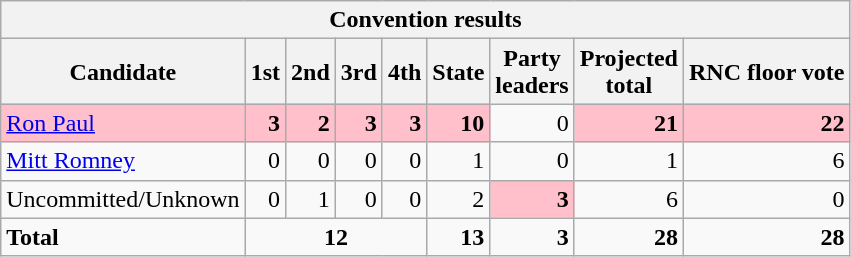<table class=wikitable>
<tr>
<th colspan=9>Convention results</th>
</tr>
<tr>
<th>Candidate</th>
<th>1st</th>
<th>2nd</th>
<th>3rd</th>
<th>4th</th>
<th>State</th>
<th>Party<br>leaders</th>
<th>Projected<br>total</th>
<th>RNC floor vote</th>
</tr>
<tr style="text-align:right;">
<td align="left" bgcolor="pink"><a href='#'>Ron Paul</a></td>
<td bgcolor="pink"><strong>3</strong></td>
<td bgcolor="pink"><strong>2</strong></td>
<td bgcolor="pink"><strong>3</strong></td>
<td bgcolor="pink"><strong>3</strong></td>
<td bgcolor="pink"><strong>10</strong></td>
<td>0</td>
<td bgcolor="pink"><strong>21</strong></td>
<td bgcolor="pink"><strong>22</strong></td>
</tr>
<tr style="text-align:right;">
<td align="left"><a href='#'>Mitt Romney</a></td>
<td>0</td>
<td>0</td>
<td>0</td>
<td>0</td>
<td>1</td>
<td>0</td>
<td>1</td>
<td>6</td>
</tr>
<tr style="text-align:right;">
<td align="left">Uncommitted/Unknown</td>
<td>0</td>
<td>1</td>
<td>0</td>
<td>0</td>
<td>2</td>
<td bgcolor="pink"><strong>3</strong></td>
<td>6</td>
<td>0</td>
</tr>
<tr>
<td><strong>Total</strong></td>
<td colspan=4 align=center><strong>12</strong></td>
<td align=right><strong>13</strong></td>
<td align=right><strong>3</strong></td>
<td align=right><strong>28</strong></td>
<td align=right><strong>28</strong></td>
</tr>
</table>
